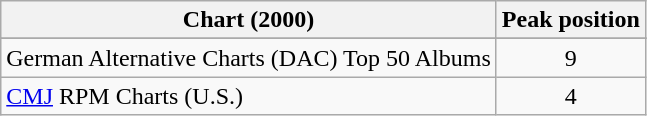<table class = "wikitable plainrowheaders sortable" border="1">
<tr>
<th>Chart (2000)</th>
<th>Peak position</th>
</tr>
<tr>
</tr>
<tr>
<td>German Alternative Charts (DAC) Top 50 Albums</td>
<td style="text-align:center;">9</td>
</tr>
<tr>
<td><a href='#'>CMJ</a> RPM Charts (U.S.)</td>
<td style="text-align:center;">4</td>
</tr>
</table>
